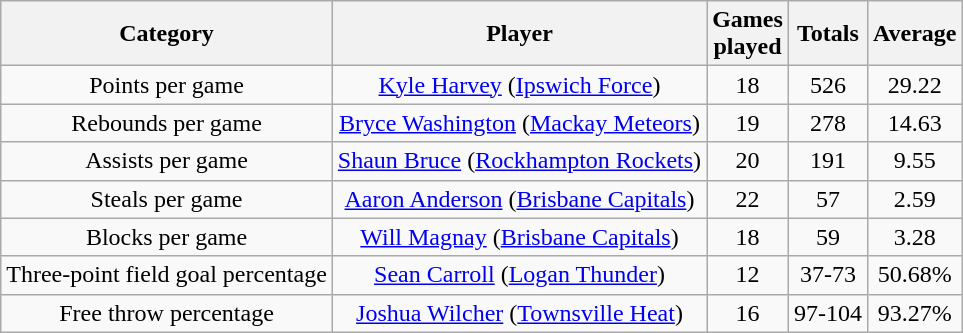<table class="wikitable" style="text-align:center">
<tr>
<th>Category</th>
<th>Player</th>
<th>Games<br>played</th>
<th>Totals</th>
<th>Average</th>
</tr>
<tr>
<td>Points per game</td>
<td><a href='#'>Kyle Harvey</a> (<a href='#'>Ipswich Force</a>)</td>
<td>18</td>
<td>526</td>
<td>29.22</td>
</tr>
<tr>
<td>Rebounds per game</td>
<td><a href='#'>Bryce Washington</a> (<a href='#'>Mackay Meteors</a>)</td>
<td>19</td>
<td>278</td>
<td>14.63</td>
</tr>
<tr>
<td>Assists per game</td>
<td><a href='#'>Shaun Bruce</a> (<a href='#'>Rockhampton Rockets</a>)</td>
<td>20</td>
<td>191</td>
<td>9.55</td>
</tr>
<tr>
<td>Steals per game</td>
<td><a href='#'>Aaron Anderson</a> (<a href='#'>Brisbane Capitals</a>)</td>
<td>22</td>
<td>57</td>
<td>2.59</td>
</tr>
<tr>
<td>Blocks per game</td>
<td><a href='#'>Will Magnay</a> (<a href='#'>Brisbane Capitals</a>)</td>
<td>18</td>
<td>59</td>
<td>3.28</td>
</tr>
<tr>
<td>Three-point field goal percentage</td>
<td><a href='#'>Sean Carroll</a> (<a href='#'>Logan Thunder</a>)</td>
<td>12</td>
<td>37-73</td>
<td>50.68%</td>
</tr>
<tr>
<td>Free throw percentage</td>
<td><a href='#'>Joshua Wilcher</a> (<a href='#'>Townsville Heat</a>)</td>
<td>16</td>
<td>97-104</td>
<td>93.27%</td>
</tr>
</table>
